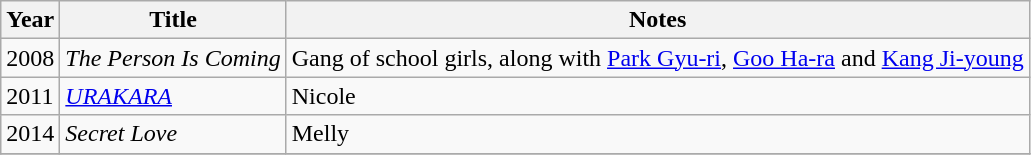<table class="wikitable">
<tr>
<th>Year</th>
<th>Title</th>
<th>Notes</th>
</tr>
<tr>
<td>2008</td>
<td><em>The Person Is Coming</em></td>
<td>Gang of school girls, along with <a href='#'>Park Gyu-ri</a>, <a href='#'>Goo Ha-ra</a> and <a href='#'>Kang Ji-young</a></td>
</tr>
<tr>
<td>2011</td>
<td><em><a href='#'>URAKARA</a></em></td>
<td>Nicole</td>
</tr>
<tr>
<td>2014</td>
<td><em>Secret Love</em></td>
<td>Melly</td>
</tr>
<tr>
</tr>
</table>
